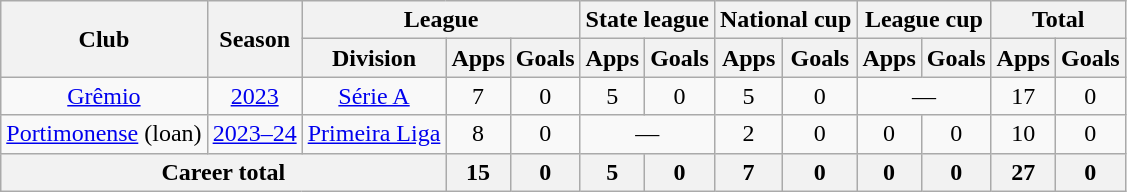<table class="wikitable" style="text-align:center">
<tr>
<th rowspan="2">Club</th>
<th rowspan="2">Season</th>
<th colspan="3">League</th>
<th colspan="2">State league</th>
<th colspan="2">National cup</th>
<th colspan="2">League cup</th>
<th colspan="2">Total</th>
</tr>
<tr>
<th>Division</th>
<th>Apps</th>
<th>Goals</th>
<th>Apps</th>
<th>Goals</th>
<th>Apps</th>
<th>Goals</th>
<th>Apps</th>
<th>Goals</th>
<th>Apps</th>
<th>Goals</th>
</tr>
<tr>
<td><a href='#'>Grêmio</a></td>
<td><a href='#'>2023</a></td>
<td><a href='#'>Série A</a></td>
<td>7</td>
<td>0</td>
<td>5</td>
<td>0</td>
<td>5</td>
<td>0</td>
<td colspan="2">—</td>
<td>17</td>
<td>0</td>
</tr>
<tr>
<td><a href='#'>Portimonense</a> (loan)</td>
<td><a href='#'>2023–24</a></td>
<td><a href='#'>Primeira Liga</a></td>
<td>8</td>
<td>0</td>
<td colspan="2">—</td>
<td>2</td>
<td>0</td>
<td>0</td>
<td>0</td>
<td>10</td>
<td>0</td>
</tr>
<tr>
<th colspan="3">Career total</th>
<th>15</th>
<th>0</th>
<th>5</th>
<th>0</th>
<th>7</th>
<th>0</th>
<th>0</th>
<th>0</th>
<th>27</th>
<th>0</th>
</tr>
</table>
